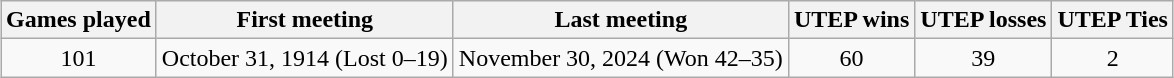<table class="wikitable" style="margin:1em auto;">
<tr>
<th>Games played</th>
<th>First meeting</th>
<th>Last meeting</th>
<th>UTEP wins</th>
<th>UTEP losses</th>
<th>UTEP Ties</th>
</tr>
<tr style="text-align:center;">
<td>101</td>
<td>October 31, 1914 (Lost 0–19)</td>
<td>November 30, 2024 (Won 42–35)</td>
<td>60</td>
<td>39</td>
<td>2</td>
</tr>
</table>
